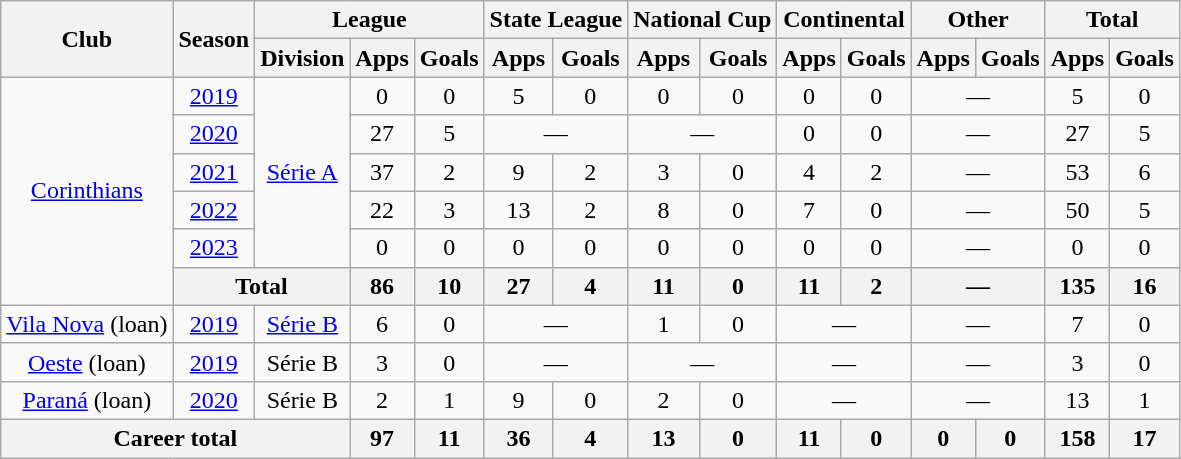<table class="wikitable" style="text-align: center;">
<tr>
<th rowspan="2">Club</th>
<th rowspan="2">Season</th>
<th colspan="3">League</th>
<th colspan="2">State League</th>
<th colspan="2">National Cup</th>
<th colspan="2">Continental</th>
<th colspan="2">Other</th>
<th colspan="2">Total</th>
</tr>
<tr>
<th>Division</th>
<th>Apps</th>
<th>Goals</th>
<th>Apps</th>
<th>Goals</th>
<th>Apps</th>
<th>Goals</th>
<th>Apps</th>
<th>Goals</th>
<th>Apps</th>
<th>Goals</th>
<th>Apps</th>
<th>Goals</th>
</tr>
<tr>
<td rowspan="6" valign="center"><a href='#'>Corinthians</a></td>
<td><a href='#'>2019</a></td>
<td rowspan="5"><a href='#'>Série A</a></td>
<td>0</td>
<td>0</td>
<td>5</td>
<td>0</td>
<td>0</td>
<td>0</td>
<td>0</td>
<td>0</td>
<td colspan="2">—</td>
<td>5</td>
<td>0</td>
</tr>
<tr>
<td><a href='#'>2020</a></td>
<td>27</td>
<td>5</td>
<td colspan="2">—</td>
<td colspan="2">—</td>
<td>0</td>
<td>0</td>
<td colspan="2">—</td>
<td>27</td>
<td>5</td>
</tr>
<tr>
<td><a href='#'>2021</a></td>
<td>37</td>
<td>2</td>
<td>9</td>
<td>2</td>
<td>3</td>
<td>0</td>
<td>4</td>
<td>2</td>
<td colspan="2">—</td>
<td>53</td>
<td>6</td>
</tr>
<tr>
<td><a href='#'>2022</a></td>
<td>22</td>
<td>3</td>
<td>13</td>
<td>2</td>
<td>8</td>
<td>0</td>
<td>7</td>
<td>0</td>
<td colspan="2">—</td>
<td>50</td>
<td>5</td>
</tr>
<tr>
<td><a href='#'>2023</a></td>
<td>0</td>
<td>0</td>
<td>0</td>
<td>0</td>
<td>0</td>
<td>0</td>
<td>0</td>
<td>0</td>
<td colspan="2">—</td>
<td>0</td>
<td>0</td>
</tr>
<tr>
<th colspan="2">Total</th>
<th>86</th>
<th>10</th>
<th>27</th>
<th>4</th>
<th>11</th>
<th>0</th>
<th>11</th>
<th>2</th>
<th colspan="2">—</th>
<th>135</th>
<th>16</th>
</tr>
<tr>
<td valign="center"><a href='#'>Vila Nova</a> (loan)</td>
<td><a href='#'>2019</a></td>
<td><a href='#'>Série B</a></td>
<td>6</td>
<td>0</td>
<td colspan="2">—</td>
<td>1</td>
<td>0</td>
<td colspan="2">—</td>
<td colspan="2">—</td>
<td>7</td>
<td>0</td>
</tr>
<tr>
<td valign="center"><a href='#'>Oeste</a> (loan)</td>
<td><a href='#'>2019</a></td>
<td>Série B</td>
<td>3</td>
<td>0</td>
<td colspan="2">—</td>
<td colspan="2">—</td>
<td colspan="2">—</td>
<td colspan="2">—</td>
<td>3</td>
<td>0</td>
</tr>
<tr>
<td valign="center"><a href='#'>Paraná</a> (loan)</td>
<td><a href='#'>2020</a></td>
<td>Série B</td>
<td>2</td>
<td>1</td>
<td>9</td>
<td>0</td>
<td>2</td>
<td>0</td>
<td colspan="2">—</td>
<td colspan="2">—</td>
<td>13</td>
<td>1</td>
</tr>
<tr>
<th colspan="3">Career total</th>
<th>97</th>
<th>11</th>
<th>36</th>
<th>4</th>
<th>13</th>
<th>0</th>
<th>11</th>
<th>0</th>
<th>0</th>
<th>0</th>
<th>158</th>
<th>17</th>
</tr>
</table>
